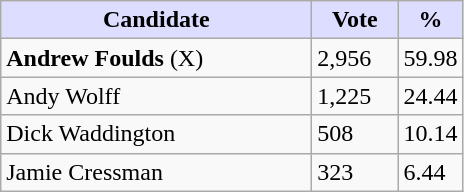<table class="wikitable sortable">
<tr>
<th style="background:#ddf; width:200px;">Candidate</th>
<th style="background:#ddf; width:50px;">Vote</th>
<th style="background:#ddf; width:30px;">%</th>
</tr>
<tr>
<td><strong>Andrew Foulds</strong> (X)</td>
<td>2,956</td>
<td>59.98</td>
</tr>
<tr>
<td>Andy Wolff</td>
<td>1,225</td>
<td>24.44</td>
</tr>
<tr>
<td>Dick Waddington</td>
<td>508</td>
<td>10.14</td>
</tr>
<tr>
<td>Jamie Cressman</td>
<td>323</td>
<td>6.44</td>
</tr>
</table>
